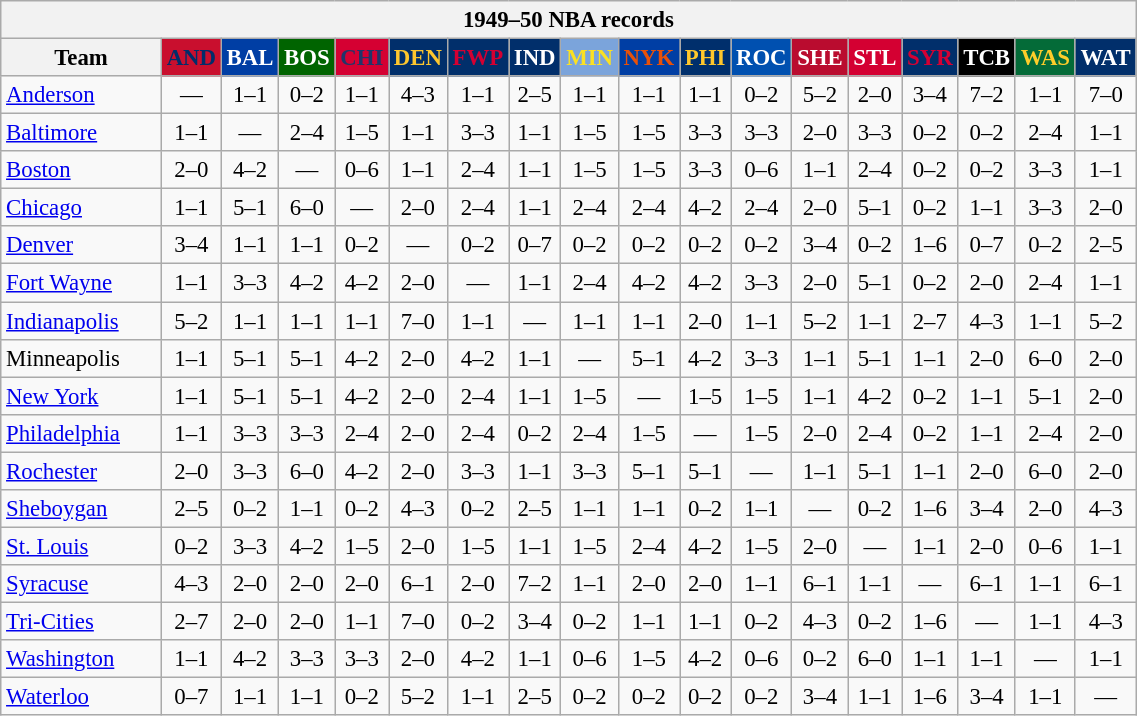<table class="wikitable" style="font-size:95%; text-align:center">
<tr>
<th colspan=18>1949–50 NBA records</th>
</tr>
<tr>
<th width=100>Team</th>
<th style="background:#C90F2E;color:#012D6A;width=35">AND</th>
<th style="background:#003EA4;color:#FFFFFF;width=35">BAL</th>
<th style="background:#006400;color:#FFFFFF;width=35">BOS</th>
<th style="background:#D50032;color:#22356A;width=35">CHI</th>
<th style="background:#012F6B;color:#FEC72E;width=35">DEN</th>
<th style="background:#012F6B;color:#D40032;width=35">FWP</th>
<th style="background:#012F6B;color:#FFFFFF;width=35">IND</th>
<th style="background:#7BA4DB;color:#FBE122;width=35">MIN</th>
<th style="background:#003EA4;color:#E85109;width=35">NYK</th>
<th style="background:#002F6C;color:#FFC72C;width=35">PHI</th>
<th style="background:#0050B0;color:#FFFFFF;width=35">ROC</th>
<th style="background:#BA0C2F;color:#FFFFFF;width=35">SHE</th>
<th style="background:#D40032;color:#FFFFFF;width=35">STL</th>
<th style="background:#012F6B;color:#D50033;width=35">SYR</th>
<th style="background:#000000;color:#FFFFFF;width=35">TCB</th>
<th style="background:#046B38;color:#FECD2A;width=35">WAS</th>
<th style="background:#012F6B;color:#FFFFFF;width=35">WAT</th>
</tr>
<tr>
<td style="text-align:left;"><a href='#'>Anderson</a></td>
<td>—</td>
<td>1–1</td>
<td>0–2</td>
<td>1–1</td>
<td>4–3</td>
<td>1–1</td>
<td>2–5</td>
<td>1–1</td>
<td>1–1</td>
<td>1–1</td>
<td>0–2</td>
<td>5–2</td>
<td>2–0</td>
<td>3–4</td>
<td>7–2</td>
<td>1–1</td>
<td>7–0</td>
</tr>
<tr>
<td style="text-align:left;"><a href='#'>Baltimore</a></td>
<td>1–1</td>
<td>—</td>
<td>2–4</td>
<td>1–5</td>
<td>1–1</td>
<td>3–3</td>
<td>1–1</td>
<td>1–5</td>
<td>1–5</td>
<td>3–3</td>
<td>3–3</td>
<td>2–0</td>
<td>3–3</td>
<td>0–2</td>
<td>0–2</td>
<td>2–4</td>
<td>1–1</td>
</tr>
<tr>
<td style="text-align:left;"><a href='#'>Boston</a></td>
<td>2–0</td>
<td>4–2</td>
<td>—</td>
<td>0–6</td>
<td>1–1</td>
<td>2–4</td>
<td>1–1</td>
<td>1–5</td>
<td>1–5</td>
<td>3–3</td>
<td>0–6</td>
<td>1–1</td>
<td>2–4</td>
<td>0–2</td>
<td>0–2</td>
<td>3–3</td>
<td>1–1</td>
</tr>
<tr>
<td style="text-align:left;"><a href='#'>Chicago</a></td>
<td>1–1</td>
<td>5–1</td>
<td>6–0</td>
<td>—</td>
<td>2–0</td>
<td>2–4</td>
<td>1–1</td>
<td>2–4</td>
<td>2–4</td>
<td>4–2</td>
<td>2–4</td>
<td>2–0</td>
<td>5–1</td>
<td>0–2</td>
<td>1–1</td>
<td>3–3</td>
<td>2–0</td>
</tr>
<tr>
<td style="text-align:left;"><a href='#'>Denver</a></td>
<td>3–4</td>
<td>1–1</td>
<td>1–1</td>
<td>0–2</td>
<td>—</td>
<td>0–2</td>
<td>0–7</td>
<td>0–2</td>
<td>0–2</td>
<td>0–2</td>
<td>0–2</td>
<td>3–4</td>
<td>0–2</td>
<td>1–6</td>
<td>0–7</td>
<td>0–2</td>
<td>2–5</td>
</tr>
<tr>
<td style="text-align:left;"><a href='#'>Fort Wayne</a></td>
<td>1–1</td>
<td>3–3</td>
<td>4–2</td>
<td>4–2</td>
<td>2–0</td>
<td>—</td>
<td>1–1</td>
<td>2–4</td>
<td>4–2</td>
<td>4–2</td>
<td>3–3</td>
<td>2–0</td>
<td>5–1</td>
<td>0–2</td>
<td>2–0</td>
<td>2–4</td>
<td>1–1</td>
</tr>
<tr>
<td style="text-align:left;"><a href='#'>Indianapolis</a></td>
<td>5–2</td>
<td>1–1</td>
<td>1–1</td>
<td>1–1</td>
<td>7–0</td>
<td>1–1</td>
<td>—</td>
<td>1–1</td>
<td>1–1</td>
<td>2–0</td>
<td>1–1</td>
<td>5–2</td>
<td>1–1</td>
<td>2–7</td>
<td>4–3</td>
<td>1–1</td>
<td>5–2</td>
</tr>
<tr>
<td style="text-align:left;">Minneapolis</td>
<td>1–1</td>
<td>5–1</td>
<td>5–1</td>
<td>4–2</td>
<td>2–0</td>
<td>4–2</td>
<td>1–1</td>
<td>—</td>
<td>5–1</td>
<td>4–2</td>
<td>3–3</td>
<td>1–1</td>
<td>5–1</td>
<td>1–1</td>
<td>2–0</td>
<td>6–0</td>
<td>2–0</td>
</tr>
<tr>
<td style="text-align:left;"><a href='#'>New York</a></td>
<td>1–1</td>
<td>5–1</td>
<td>5–1</td>
<td>4–2</td>
<td>2–0</td>
<td>2–4</td>
<td>1–1</td>
<td>1–5</td>
<td>—</td>
<td>1–5</td>
<td>1–5</td>
<td>1–1</td>
<td>4–2</td>
<td>0–2</td>
<td>1–1</td>
<td>5–1</td>
<td>2–0</td>
</tr>
<tr>
<td style="text-align:left;"><a href='#'>Philadelphia</a></td>
<td>1–1</td>
<td>3–3</td>
<td>3–3</td>
<td>2–4</td>
<td>2–0</td>
<td>2–4</td>
<td>0–2</td>
<td>2–4</td>
<td>1–5</td>
<td>—</td>
<td>1–5</td>
<td>2–0</td>
<td>2–4</td>
<td>0–2</td>
<td>1–1</td>
<td>2–4</td>
<td>2–0</td>
</tr>
<tr>
<td style="text-align:left;"><a href='#'>Rochester</a></td>
<td>2–0</td>
<td>3–3</td>
<td>6–0</td>
<td>4–2</td>
<td>2–0</td>
<td>3–3</td>
<td>1–1</td>
<td>3–3</td>
<td>5–1</td>
<td>5–1</td>
<td>—</td>
<td>1–1</td>
<td>5–1</td>
<td>1–1</td>
<td>2–0</td>
<td>6–0</td>
<td>2–0</td>
</tr>
<tr>
<td style="text-align:left;"><a href='#'>Sheboygan</a></td>
<td>2–5</td>
<td>0–2</td>
<td>1–1</td>
<td>0–2</td>
<td>4–3</td>
<td>0–2</td>
<td>2–5</td>
<td>1–1</td>
<td>1–1</td>
<td>0–2</td>
<td>1–1</td>
<td>—</td>
<td>0–2</td>
<td>1–6</td>
<td>3–4</td>
<td>2–0</td>
<td>4–3</td>
</tr>
<tr>
<td style="text-align:left;"><a href='#'>St. Louis</a></td>
<td>0–2</td>
<td>3–3</td>
<td>4–2</td>
<td>1–5</td>
<td>2–0</td>
<td>1–5</td>
<td>1–1</td>
<td>1–5</td>
<td>2–4</td>
<td>4–2</td>
<td>1–5</td>
<td>2–0</td>
<td>—</td>
<td>1–1</td>
<td>2–0</td>
<td>0–6</td>
<td>1–1</td>
</tr>
<tr>
<td style="text-align:left;"><a href='#'>Syracuse</a></td>
<td>4–3</td>
<td>2–0</td>
<td>2–0</td>
<td>2–0</td>
<td>6–1</td>
<td>2–0</td>
<td>7–2</td>
<td>1–1</td>
<td>2–0</td>
<td>2–0</td>
<td>1–1</td>
<td>6–1</td>
<td>1–1</td>
<td>—</td>
<td>6–1</td>
<td>1–1</td>
<td>6–1</td>
</tr>
<tr>
<td style="text-align:left;"><a href='#'>Tri-Cities</a></td>
<td>2–7</td>
<td>2–0</td>
<td>2–0</td>
<td>1–1</td>
<td>7–0</td>
<td>0–2</td>
<td>3–4</td>
<td>0–2</td>
<td>1–1</td>
<td>1–1</td>
<td>0–2</td>
<td>4–3</td>
<td>0–2</td>
<td>1–6</td>
<td>—</td>
<td>1–1</td>
<td>4–3</td>
</tr>
<tr>
<td style="text-align:left;"><a href='#'>Washington</a></td>
<td>1–1</td>
<td>4–2</td>
<td>3–3</td>
<td>3–3</td>
<td>2–0</td>
<td>4–2</td>
<td>1–1</td>
<td>0–6</td>
<td>1–5</td>
<td>4–2</td>
<td>0–6</td>
<td>0–2</td>
<td>6–0</td>
<td>1–1</td>
<td>1–1</td>
<td>—</td>
<td>1–1</td>
</tr>
<tr>
<td style="text-align:left;"><a href='#'>Waterloo</a></td>
<td>0–7</td>
<td>1–1</td>
<td>1–1</td>
<td>0–2</td>
<td>5–2</td>
<td>1–1</td>
<td>2–5</td>
<td>0–2</td>
<td>0–2</td>
<td>0–2</td>
<td>0–2</td>
<td>3–4</td>
<td>1–1</td>
<td>1–6</td>
<td>3–4</td>
<td>1–1</td>
<td>—</td>
</tr>
</table>
